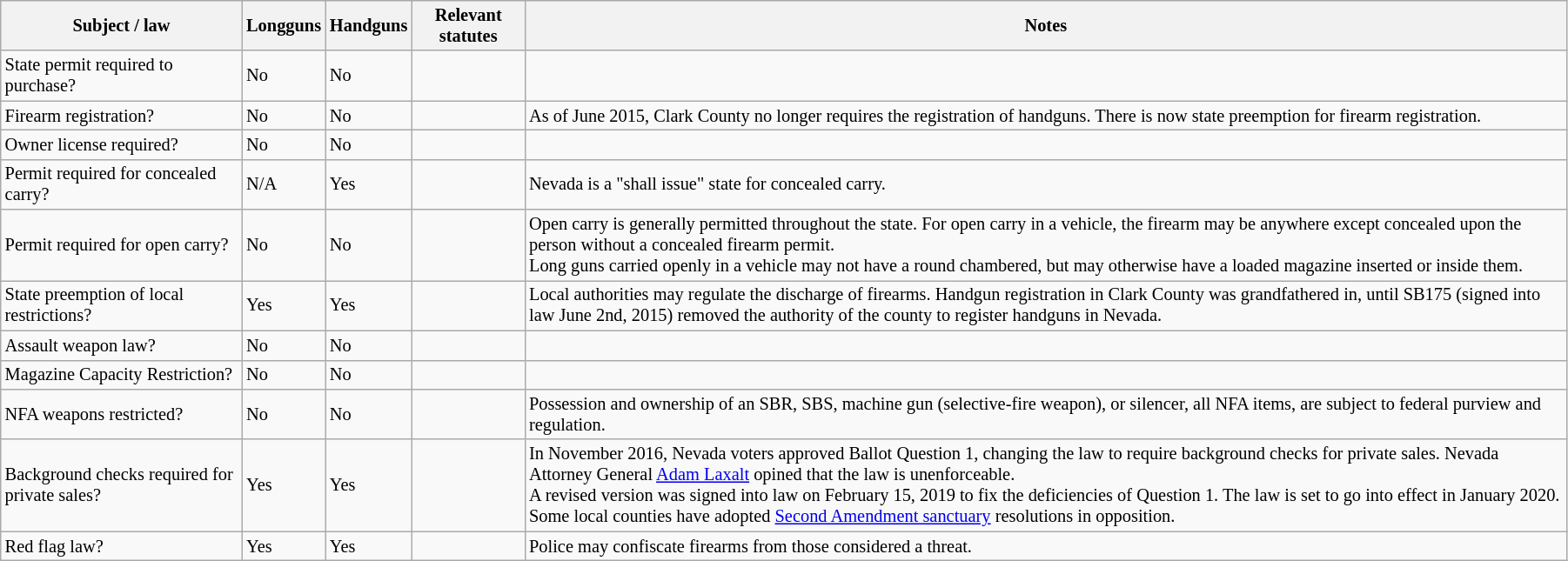<table class="wikitable"  style="font-size:85%; width:95%;">
<tr>
<th>Subject / law</th>
<th>Longguns</th>
<th>Handguns</th>
<th>Relevant statutes</th>
<th>Notes</th>
</tr>
<tr>
<td>State permit required to purchase?</td>
<td>No</td>
<td>No</td>
<td></td>
<td></td>
</tr>
<tr>
<td>Firearm registration?</td>
<td>No</td>
<td>No</td>
<td></td>
<td>As of June 2015, Clark County no longer requires the registration of handguns. There is now state preemption for firearm registration.</td>
</tr>
<tr>
<td>Owner license required?</td>
<td>No</td>
<td>No</td>
<td></td>
<td></td>
</tr>
<tr>
<td>Permit required for concealed carry?</td>
<td>N/A</td>
<td>Yes</td>
<td></td>
<td>Nevada is a "shall issue" state for concealed carry.</td>
</tr>
<tr>
<td>Permit required for open carry?</td>
<td>No</td>
<td>No</td>
<td><br></td>
<td>Open carry is generally permitted throughout the state. For open carry in a vehicle, the firearm may be anywhere except concealed upon the person without a concealed firearm permit.<br>Long guns carried openly in a vehicle may not have a round chambered, but may otherwise have a loaded magazine inserted or inside them.</td>
</tr>
<tr>
<td>State preemption of local restrictions?</td>
<td>Yes</td>
<td>Yes</td>
<td></td>
<td>Local authorities may regulate the discharge of firearms. Handgun registration in Clark County was grandfathered in, until SB175 (signed into law June 2nd, 2015) removed the authority of the county to register handguns in Nevada.</td>
</tr>
<tr>
<td>Assault weapon law?</td>
<td>No</td>
<td>No</td>
<td></td>
<td></td>
</tr>
<tr>
<td>Magazine Capacity Restriction?</td>
<td>No</td>
<td>No</td>
<td></td>
<td></td>
</tr>
<tr>
<td>NFA weapons restricted?</td>
<td>No</td>
<td>No</td>
<td></td>
<td>Possession and ownership of an SBR, SBS, machine gun (selective-fire weapon), or silencer, all NFA items, are subject to federal purview and regulation.</td>
</tr>
<tr>
<td>Background checks required for private sales?</td>
<td>Yes</td>
<td>Yes</td>
<td></td>
<td>In November 2016, Nevada voters approved Ballot Question 1, changing the law to require background checks for private sales. Nevada Attorney General <a href='#'>Adam Laxalt</a> opined that the law is unenforceable.<br>A revised version was signed into law on February 15, 2019 to fix the deficiencies of Question 1. The law is set to go into effect in January 2020.<br>Some local counties have adopted <a href='#'>Second Amendment sanctuary</a> resolutions in opposition.</td>
</tr>
<tr>
<td>Red flag law?</td>
<td>Yes</td>
<td>Yes</td>
<td></td>
<td>Police may confiscate firearms from those considered a threat.</td>
</tr>
</table>
